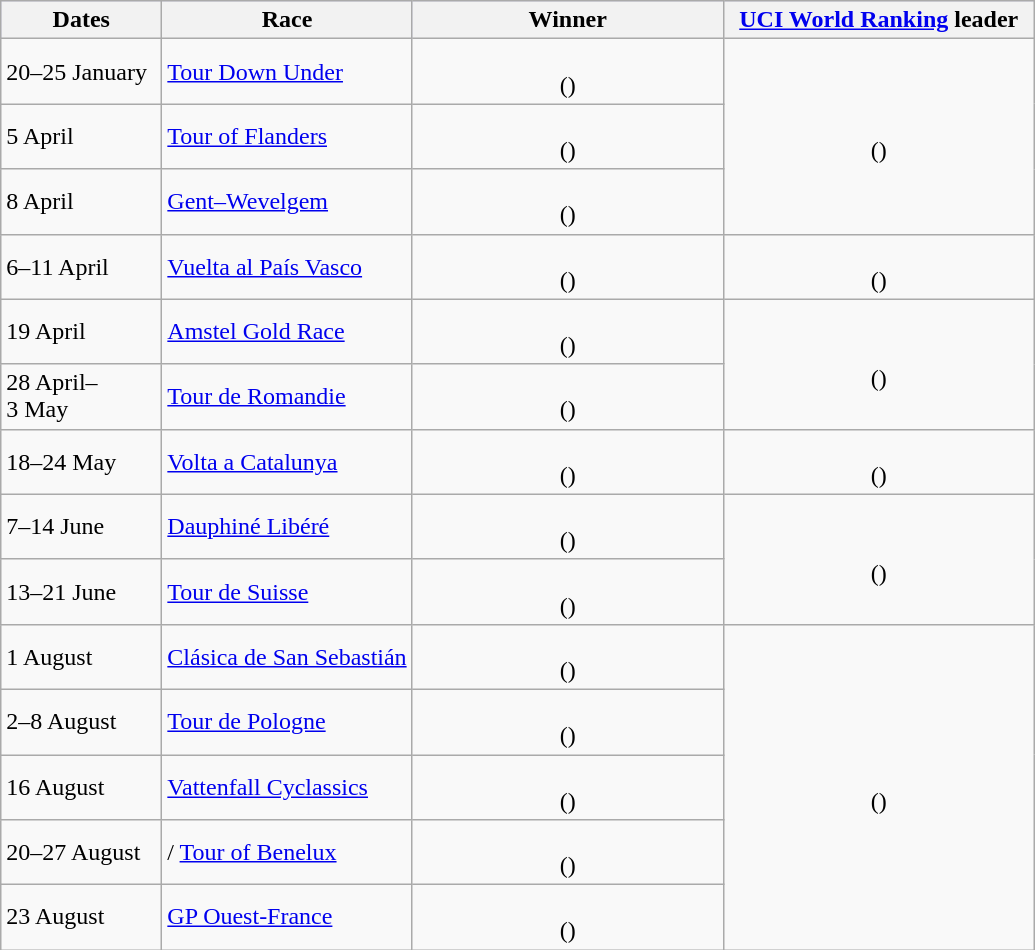<table class="wikitable">
<tr style="background:#ccccff;">
<th width=100px>Dates</th>
<th>Race</th>
<th width=200px>Winner</th>
<th width=200px><a href='#'>UCI World Ranking</a> leader</th>
</tr>
<tr>
<td>20–25 January</td>
<td> <a href='#'>Tour Down Under</a></td>
<td align=center><br>()</td>
<td rowspan=3 align=center><br>()</td>
</tr>
<tr>
<td>5 April</td>
<td> <a href='#'>Tour of Flanders</a></td>
<td align=center><br>()</td>
</tr>
<tr>
<td>8 April</td>
<td> <a href='#'>Gent–Wevelgem</a></td>
<td align=center><br>()</td>
</tr>
<tr>
<td>6–11 April</td>
<td> <a href='#'>Vuelta al País Vasco</a></td>
<td align=center><br>()</td>
<td align=center><br>()</td>
</tr>
<tr>
<td>19 April</td>
<td> <a href='#'>Amstel Gold Race</a></td>
<td align=center><br>()</td>
<td rowspan=2 align=center><br>()</td>
</tr>
<tr>
<td>28 April–3 May</td>
<td> <a href='#'>Tour de Romandie</a></td>
<td align=center><br>()</td>
</tr>
<tr>
<td>18–24 May</td>
<td> <a href='#'>Volta a Catalunya</a></td>
<td align=center><br>()</td>
<td align=center><br>()</td>
</tr>
<tr>
<td>7–14 June</td>
<td> <a href='#'>Dauphiné Libéré</a></td>
<td align=center><br>()</td>
<td align=center rowspan=2><br>()</td>
</tr>
<tr>
<td>13–21 June</td>
<td> <a href='#'>Tour de Suisse</a></td>
<td align=center><br>()</td>
</tr>
<tr>
<td>1 August</td>
<td> <a href='#'>Clásica de San Sebastián</a></td>
<td align=center><br>()</td>
<td rowspan=5 align=center><br>()</td>
</tr>
<tr>
<td>2–8 August</td>
<td> <a href='#'>Tour de Pologne</a></td>
<td align=center><br>()</td>
</tr>
<tr>
<td>16 August</td>
<td> <a href='#'>Vattenfall Cyclassics</a></td>
<td align=center><br>()</td>
</tr>
<tr>
<td>20–27 August</td>
<td> /  <a href='#'>Tour of Benelux</a></td>
<td align=center><br>()</td>
</tr>
<tr>
<td>23 August</td>
<td> <a href='#'>GP Ouest-France</a></td>
<td align=center><br>()</td>
</tr>
</table>
